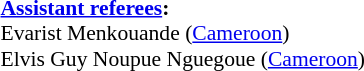<table width=50% style="font-size: 90%">
<tr>
<td><br><strong><a href='#'>Assistant referees</a>:</strong>
<br>Evarist Menkouande (<a href='#'>Cameroon</a>)
<br>Elvis Guy Noupue Nguegoue (<a href='#'>Cameroon</a>)</td>
</tr>
</table>
